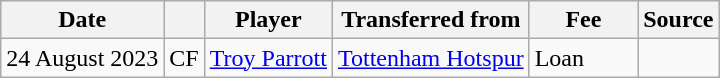<table class="wikitable plainrowheaders sortable">
<tr>
<th>Date</th>
<th></th>
<th scope="col">Player</th>
<th>Transferred from</th>
<th style="width: 65px;">Fee</th>
<th scope="col">Source</th>
</tr>
<tr>
<td>24 August 2023</td>
<td>CF</td>
<td> <a href='#'>Troy Parrott</a></td>
<td> <a href='#'>Tottenham Hotspur</a></td>
<td>Loan</td>
<td></td>
</tr>
</table>
